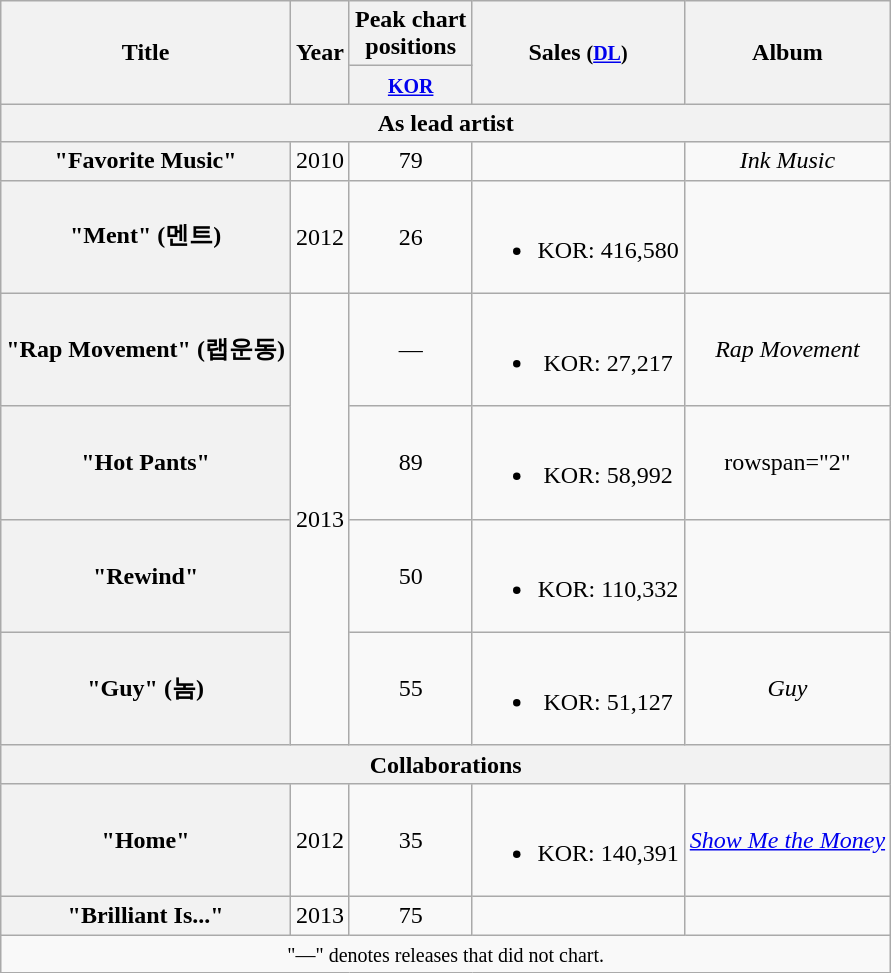<table class="wikitable plainrowheaders" style="text-align:center;">
<tr>
<th scope="col" rowspan="2">Title</th>
<th scope="col" rowspan="2">Year</th>
<th scope="col" colspan="1">Peak chart <br> positions</th>
<th scope="col" rowspan="2">Sales <small>(<a href='#'>DL</a>)</small></th>
<th scope="col" rowspan="2">Album</th>
</tr>
<tr>
<th><small><a href='#'>KOR</a></small><br></th>
</tr>
<tr>
<th scope="col" colspan="5">As lead artist</th>
</tr>
<tr>
<th scope="row">"Favorite Music"<br></th>
<td>2010</td>
<td>79</td>
<td></td>
<td><em>Ink Music</em></td>
</tr>
<tr>
<th scope="row">"Ment" (멘트)<br></th>
<td>2012</td>
<td>26</td>
<td><br><ul><li>KOR: 416,580</li></ul></td>
<td></td>
</tr>
<tr>
<th scope="row">"Rap Movement" (랩운동)</th>
<td rowspan="4">2013</td>
<td>—</td>
<td><br><ul><li>KOR: 27,217</li></ul></td>
<td><em>Rap Movement</em></td>
</tr>
<tr>
<th scope="row">"Hot Pants"</th>
<td>89</td>
<td><br><ul><li>KOR: 58,992</li></ul></td>
<td>rowspan="2" </td>
</tr>
<tr>
<th scope="row">"Rewind"<br></th>
<td>50</td>
<td><br><ul><li>KOR: 110,332</li></ul></td>
</tr>
<tr>
<th scope="row">"Guy" (놈)<br></th>
<td>55</td>
<td><br><ul><li>KOR: 51,127</li></ul></td>
<td><em>Guy</em></td>
</tr>
<tr>
<th scope="col" colspan="5">Collaborations</th>
</tr>
<tr>
<th scope="row">"Home"<br></th>
<td>2012</td>
<td>35</td>
<td><br><ul><li>KOR: 140,391</li></ul></td>
<td><em><a href='#'>Show Me the Money</a></em></td>
</tr>
<tr>
<th scope="row">"Brilliant Is..."<br></th>
<td>2013</td>
<td>75</td>
<td></td>
<td></td>
</tr>
<tr>
<td colspan="5" align="center"><small>"—" denotes releases that did not chart.</small></td>
</tr>
</table>
